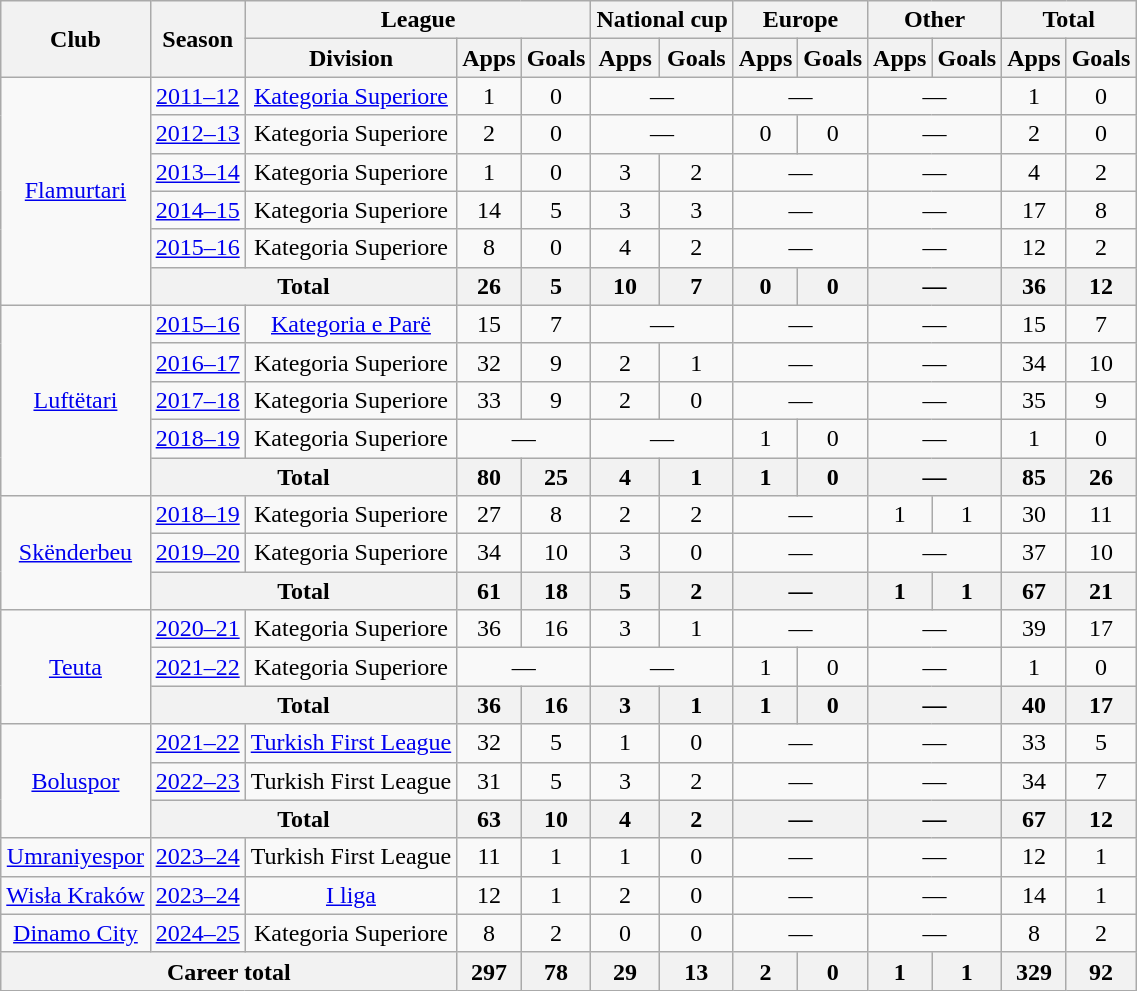<table class="wikitable" style="text-align:center">
<tr>
<th rowspan="2">Club</th>
<th rowspan="2">Season</th>
<th colspan="3">League</th>
<th colspan="2">National cup</th>
<th colspan="2">Europe</th>
<th colspan="2">Other</th>
<th colspan="2">Total</th>
</tr>
<tr>
<th>Division</th>
<th>Apps</th>
<th>Goals</th>
<th>Apps</th>
<th>Goals</th>
<th>Apps</th>
<th>Goals</th>
<th>Apps</th>
<th>Goals</th>
<th>Apps</th>
<th>Goals</th>
</tr>
<tr>
<td rowspan="6"><a href='#'>Flamurtari</a></td>
<td><a href='#'>2011–12</a></td>
<td><a href='#'>Kategoria Superiore</a></td>
<td>1</td>
<td>0</td>
<td colspan="2">—</td>
<td colspan="2">—</td>
<td colspan="2">—</td>
<td>1</td>
<td>0</td>
</tr>
<tr>
<td><a href='#'>2012–13</a></td>
<td>Kategoria Superiore</td>
<td>2</td>
<td>0</td>
<td colspan="2">—</td>
<td>0</td>
<td>0</td>
<td colspan="2">—</td>
<td>2</td>
<td>0</td>
</tr>
<tr>
<td><a href='#'>2013–14</a></td>
<td>Kategoria Superiore</td>
<td>1</td>
<td>0</td>
<td>3</td>
<td>2</td>
<td colspan="2">—</td>
<td colspan="2">—</td>
<td>4</td>
<td>2</td>
</tr>
<tr>
<td><a href='#'>2014–15</a></td>
<td>Kategoria Superiore</td>
<td>14</td>
<td>5</td>
<td>3</td>
<td>3</td>
<td colspan="2">—</td>
<td colspan="2">—</td>
<td>17</td>
<td>8</td>
</tr>
<tr>
<td><a href='#'>2015–16</a></td>
<td>Kategoria Superiore</td>
<td>8</td>
<td>0</td>
<td>4</td>
<td>2</td>
<td colspan="2">—</td>
<td colspan="2">—</td>
<td>12</td>
<td>2</td>
</tr>
<tr>
<th colspan="2">Total</th>
<th>26</th>
<th>5</th>
<th>10</th>
<th>7</th>
<th>0</th>
<th>0</th>
<th colspan="2">—</th>
<th>36</th>
<th>12</th>
</tr>
<tr>
<td rowspan="5"><a href='#'>Luftëtari</a></td>
<td><a href='#'>2015–16</a></td>
<td><a href='#'>Kategoria e Parë</a></td>
<td>15</td>
<td>7</td>
<td colspan="2">—</td>
<td colspan="2">—</td>
<td colspan="2">—</td>
<td>15</td>
<td>7</td>
</tr>
<tr>
<td><a href='#'>2016–17</a></td>
<td>Kategoria Superiore</td>
<td>32</td>
<td>9</td>
<td>2</td>
<td>1</td>
<td colspan="2">—</td>
<td colspan="2">—</td>
<td>34</td>
<td>10</td>
</tr>
<tr>
<td><a href='#'>2017–18</a></td>
<td>Kategoria Superiore</td>
<td>33</td>
<td>9</td>
<td>2</td>
<td>0</td>
<td colspan="2">—</td>
<td colspan="2">—</td>
<td>35</td>
<td>9</td>
</tr>
<tr>
<td><a href='#'>2018–19</a></td>
<td>Kategoria Superiore</td>
<td colspan="2">—</td>
<td colspan="2">—</td>
<td>1</td>
<td>0</td>
<td colspan="2">—</td>
<td>1</td>
<td>0</td>
</tr>
<tr>
<th colspan="2">Total</th>
<th>80</th>
<th>25</th>
<th>4</th>
<th>1</th>
<th>1</th>
<th>0</th>
<th colspan="2">—</th>
<th>85</th>
<th>26</th>
</tr>
<tr>
<td rowspan="3"><a href='#'>Skënderbeu</a></td>
<td><a href='#'>2018–19</a></td>
<td>Kategoria Superiore</td>
<td>27</td>
<td>8</td>
<td>2</td>
<td>2</td>
<td colspan="2">—</td>
<td>1</td>
<td>1</td>
<td>30</td>
<td>11</td>
</tr>
<tr>
<td><a href='#'>2019–20</a></td>
<td>Kategoria Superiore</td>
<td>34</td>
<td>10</td>
<td>3</td>
<td>0</td>
<td colspan="2">—</td>
<td colspan="2">—</td>
<td>37</td>
<td>10</td>
</tr>
<tr>
<th colspan="2">Total</th>
<th>61</th>
<th>18</th>
<th>5</th>
<th>2</th>
<th colspan="2">—</th>
<th>1</th>
<th>1</th>
<th>67</th>
<th>21</th>
</tr>
<tr>
<td rowspan="3"><a href='#'>Teuta</a></td>
<td><a href='#'>2020–21</a></td>
<td>Kategoria Superiore</td>
<td>36</td>
<td>16</td>
<td>3</td>
<td>1</td>
<td colspan="2">—</td>
<td colspan="2">—</td>
<td>39</td>
<td>17</td>
</tr>
<tr>
<td><a href='#'>2021–22</a></td>
<td>Kategoria Superiore</td>
<td colspan="2">—</td>
<td colspan="2">—</td>
<td>1</td>
<td>0</td>
<td colspan="2">—</td>
<td>1</td>
<td>0</td>
</tr>
<tr>
<th colspan="2">Total</th>
<th>36</th>
<th>16</th>
<th>3</th>
<th>1</th>
<th>1</th>
<th>0</th>
<th colspan="2">—</th>
<th>40</th>
<th>17</th>
</tr>
<tr>
<td rowspan="3"><a href='#'>Boluspor</a></td>
<td><a href='#'>2021–22</a></td>
<td><a href='#'>Turkish First League</a></td>
<td>32</td>
<td>5</td>
<td>1</td>
<td>0</td>
<td colspan="2">—</td>
<td colspan="2">—</td>
<td>33</td>
<td>5</td>
</tr>
<tr>
<td><a href='#'>2022–23</a></td>
<td>Turkish First League</td>
<td>31</td>
<td>5</td>
<td>3</td>
<td>2</td>
<td colspan="2">—</td>
<td colspan="2">—</td>
<td>34</td>
<td>7</td>
</tr>
<tr>
<th colspan="2">Total</th>
<th>63</th>
<th>10</th>
<th>4</th>
<th>2</th>
<th colspan="2">—</th>
<th colspan="2">—</th>
<th>67</th>
<th>12</th>
</tr>
<tr>
<td><a href='#'>Umraniyespor</a></td>
<td><a href='#'>2023–24</a></td>
<td>Turkish First League</td>
<td>11</td>
<td>1</td>
<td>1</td>
<td>0</td>
<td colspan="2">—</td>
<td colspan="2">—</td>
<td>12</td>
<td>1</td>
</tr>
<tr>
<td><a href='#'>Wisła Kraków</a></td>
<td><a href='#'>2023–24</a></td>
<td><a href='#'>I liga</a></td>
<td>12</td>
<td>1</td>
<td>2</td>
<td>0</td>
<td colspan="2">—</td>
<td colspan="2">—</td>
<td>14</td>
<td>1</td>
</tr>
<tr>
<td><a href='#'>Dinamo City</a></td>
<td><a href='#'>2024–25</a></td>
<td>Kategoria Superiore</td>
<td>8</td>
<td>2</td>
<td>0</td>
<td>0</td>
<td colspan="2">—</td>
<td colspan="2">—</td>
<td>8</td>
<td>2</td>
</tr>
<tr>
<th colspan="3">Career total</th>
<th>297</th>
<th>78</th>
<th>29</th>
<th>13</th>
<th>2</th>
<th>0</th>
<th>1</th>
<th>1</th>
<th>329</th>
<th>92</th>
</tr>
</table>
